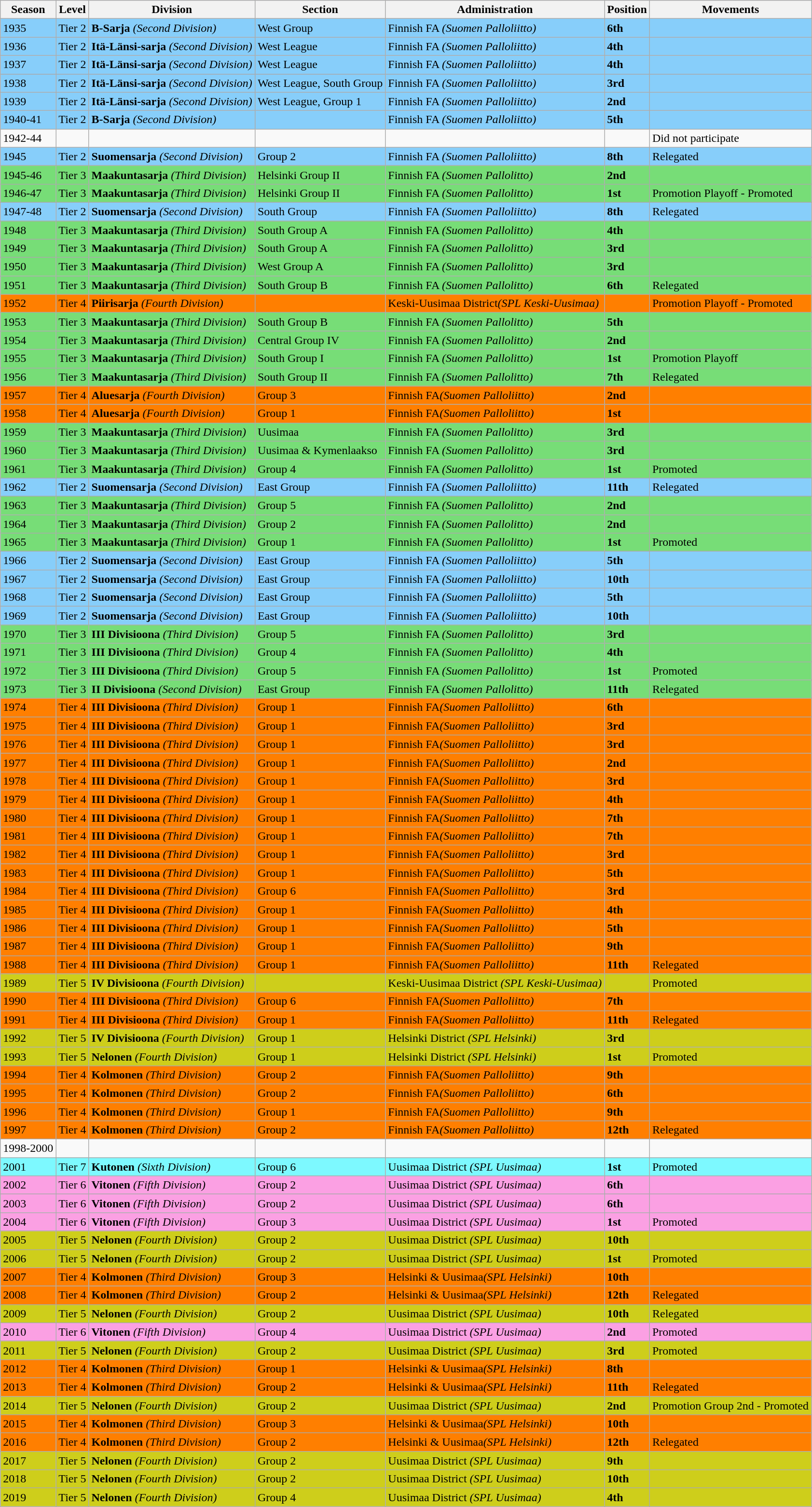<table class="wikitable">
<tr style="background:#f0f6fa;">
<th><strong>Season</strong></th>
<th><strong>Level</strong></th>
<th><strong>Division</strong></th>
<th><strong>Section</strong></th>
<th><strong>Administration</strong></th>
<th><strong>Position</strong></th>
<th><strong>Movements</strong></th>
</tr>
<tr>
<td style="background:#87CEFA;">1935</td>
<td style="background:#87CEFA;">Tier 2</td>
<td style="background:#87CEFA;"><strong>B-Sarja</strong> <em>(Second Division)</em></td>
<td style="background:#87CEFA;">West Group</td>
<td style="background:#87CEFA;">Finnish FA <em>(Suomen Palloliitto)</em></td>
<td style="background:#87CEFA;"><strong>6th</strong></td>
<td style="background:#87CEFA;"></td>
</tr>
<tr>
<td style="background:#87CEFA;">1936</td>
<td style="background:#87CEFA;">Tier 2</td>
<td style="background:#87CEFA;"><strong>Itä-Länsi-sarja</strong> <em>(Second Division)</em></td>
<td style="background:#87CEFA;">West League</td>
<td style="background:#87CEFA;">Finnish FA <em>(Suomen Palloliitto)</em></td>
<td style="background:#87CEFA;"><strong>4th</strong></td>
<td style="background:#87CEFA;"></td>
</tr>
<tr>
<td style="background:#87CEFA;">1937</td>
<td style="background:#87CEFA;">Tier 2</td>
<td style="background:#87CEFA;"><strong>Itä-Länsi-sarja</strong> <em>(Second Division)</em></td>
<td style="background:#87CEFA;">West League</td>
<td style="background:#87CEFA;">Finnish FA <em>(Suomen Palloliitto)</em></td>
<td style="background:#87CEFA;"><strong>4th</strong></td>
<td style="background:#87CEFA;"></td>
</tr>
<tr>
<td style="background:#87CEFA;">1938</td>
<td style="background:#87CEFA;">Tier 2</td>
<td style="background:#87CEFA;"><strong>Itä-Länsi-sarja</strong> <em>(Second Division)</em></td>
<td style="background:#87CEFA;">West League, South Group</td>
<td style="background:#87CEFA;">Finnish FA <em>(Suomen Palloliitto)</em></td>
<td style="background:#87CEFA;"><strong>3rd</strong></td>
<td style="background:#87CEFA;"></td>
</tr>
<tr>
<td style="background:#87CEFA;">1939</td>
<td style="background:#87CEFA;">Tier 2</td>
<td style="background:#87CEFA;"><strong>Itä-Länsi-sarja</strong> <em>(Second Division)</em></td>
<td style="background:#87CEFA;">West League, Group 1</td>
<td style="background:#87CEFA;">Finnish FA <em>(Suomen Palloliitto)</em></td>
<td style="background:#87CEFA;"><strong>2nd</strong></td>
<td style="background:#87CEFA;"></td>
</tr>
<tr>
<td style="background:#87CEFA;">1940-41</td>
<td style="background:#87CEFA;">Tier 2</td>
<td style="background:#87CEFA;"><strong>B-Sarja</strong> <em>(Second Division)</em></td>
<td style="background:#87CEFA;"></td>
<td style="background:#87CEFA;">Finnish FA <em>(Suomen Palloliitto)</em></td>
<td style="background:#87CEFA;"><strong>5th</strong></td>
<td style="background:#87CEFA;"></td>
</tr>
<tr>
<td style="background:;">1942-44</td>
<td style="background:;"></td>
<td style="background:;"></td>
<td style="background:;"></td>
<td style="background:;"></td>
<td style="background:;"></td>
<td style="background:;">Did not participate</td>
</tr>
<tr>
<td style="background:#87CEFA;">1945</td>
<td style="background:#87CEFA;">Tier 2</td>
<td style="background:#87CEFA;"><strong>Suomensarja</strong> <em>(Second Division)</em></td>
<td style="background:#87CEFA;">Group 2</td>
<td style="background:#87CEFA;">Finnish FA <em>(Suomen Palloliitto)</em></td>
<td style="background:#87CEFA;"><strong>8th</strong></td>
<td style="background:#87CEFA;">Relegated</td>
</tr>
<tr>
<td style="background:#77DD77;">1945-46</td>
<td style="background:#77DD77;">Tier 3</td>
<td style="background:#77DD77;"><strong>Maakuntasarja</strong> <em>(Third Division)</em></td>
<td style="background:#77DD77;">Helsinki Group II</td>
<td style="background:#77DD77;">Finnish FA <em>(Suomen Pallolitto)</em></td>
<td style="background:#77DD77;"><strong>2nd</strong></td>
<td style="background:#77DD77;"></td>
</tr>
<tr>
<td style="background:#77DD77;">1946-47</td>
<td style="background:#77DD77;">Tier 3</td>
<td style="background:#77DD77;"><strong>Maakuntasarja</strong> <em>(Third Division)</em></td>
<td style="background:#77DD77;">Helsinki Group II</td>
<td style="background:#77DD77;">Finnish FA <em>(Suomen Pallolitto)</em></td>
<td style="background:#77DD77;"><strong>1st</strong></td>
<td style="background:#77DD77;">Promotion Playoff - Promoted</td>
</tr>
<tr>
<td style="background:#87CEFA;">1947-48</td>
<td style="background:#87CEFA;">Tier 2</td>
<td style="background:#87CEFA;"><strong>Suomensarja</strong> <em>(Second Division)</em></td>
<td style="background:#87CEFA;">South Group</td>
<td style="background:#87CEFA;">Finnish FA <em>(Suomen Palloliitto)</em></td>
<td style="background:#87CEFA;"><strong>8th</strong></td>
<td style="background:#87CEFA;">Relegated</td>
</tr>
<tr>
<td style="background:#77DD77;">1948</td>
<td style="background:#77DD77;">Tier 3</td>
<td style="background:#77DD77;"><strong>Maakuntasarja</strong> <em>(Third Division)</em></td>
<td style="background:#77DD77;">South Group A</td>
<td style="background:#77DD77;">Finnish FA <em>(Suomen Pallolitto)</em></td>
<td style="background:#77DD77;"><strong>4th</strong></td>
<td style="background:#77DD77;"></td>
</tr>
<tr>
<td style="background:#77DD77;">1949</td>
<td style="background:#77DD77;">Tier 3</td>
<td style="background:#77DD77;"><strong>Maakuntasarja</strong> <em>(Third Division)</em></td>
<td style="background:#77DD77;">South Group A</td>
<td style="background:#77DD77;">Finnish FA <em>(Suomen Pallolitto)</em></td>
<td style="background:#77DD77;"><strong>3rd</strong></td>
<td style="background:#77DD77;"></td>
</tr>
<tr>
<td style="background:#77DD77;">1950</td>
<td style="background:#77DD77;">Tier 3</td>
<td style="background:#77DD77;"><strong>Maakuntasarja</strong> <em>(Third Division)</em></td>
<td style="background:#77DD77;">West Group A</td>
<td style="background:#77DD77;">Finnish FA <em>(Suomen Pallolitto)</em></td>
<td style="background:#77DD77;"><strong>3rd</strong></td>
<td style="background:#77DD77;"></td>
</tr>
<tr>
<td style="background:#77DD77;">1951</td>
<td style="background:#77DD77;">Tier 3</td>
<td style="background:#77DD77;"><strong>Maakuntasarja</strong> <em>(Third Division)</em></td>
<td style="background:#77DD77;">South Group B</td>
<td style="background:#77DD77;">Finnish FA <em>(Suomen Pallolitto)</em></td>
<td style="background:#77DD77;"><strong>6th</strong></td>
<td style="background:#77DD77;">Relegated</td>
</tr>
<tr>
<td style="background:#FF7F00;">1952</td>
<td style="background:#FF7F00;">Tier 4</td>
<td style="background:#FF7F00;"><strong>Piirisarja</strong> <em>(Fourth Division)</em></td>
<td style="background:#FF7F00;"></td>
<td style="background:#FF7F00;">Keski-Uusimaa District<em>(SPL Keski-Uusimaa)</em></td>
<td style="background:#FF7F00;"></td>
<td style="background:#FF7F00;">Promotion Playoff - Promoted</td>
</tr>
<tr>
<td style="background:#77DD77;">1953</td>
<td style="background:#77DD77;">Tier 3</td>
<td style="background:#77DD77;"><strong>Maakuntasarja</strong> <em>(Third Division)</em></td>
<td style="background:#77DD77;">South Group B</td>
<td style="background:#77DD77;">Finnish FA <em>(Suomen Pallolitto)</em></td>
<td style="background:#77DD77;"><strong>5th</strong></td>
<td style="background:#77DD77;"></td>
</tr>
<tr>
<td style="background:#77DD77;">1954</td>
<td style="background:#77DD77;">Tier 3</td>
<td style="background:#77DD77;"><strong>Maakuntasarja</strong> <em>(Third Division)</em></td>
<td style="background:#77DD77;">Central Group IV</td>
<td style="background:#77DD77;">Finnish FA <em>(Suomen Pallolitto)</em></td>
<td style="background:#77DD77;"><strong>2nd</strong></td>
<td style="background:#77DD77;"></td>
</tr>
<tr>
<td style="background:#77DD77;">1955</td>
<td style="background:#77DD77;">Tier 3</td>
<td style="background:#77DD77;"><strong>Maakuntasarja</strong> <em>(Third Division)</em></td>
<td style="background:#77DD77;">South Group I</td>
<td style="background:#77DD77;">Finnish FA <em>(Suomen Pallolitto)</em></td>
<td style="background:#77DD77;"><strong>1st</strong></td>
<td style="background:#77DD77;">Promotion Playoff</td>
</tr>
<tr>
<td style="background:#77DD77;">1956</td>
<td style="background:#77DD77;">Tier 3</td>
<td style="background:#77DD77;"><strong>Maakuntasarja</strong> <em>(Third Division)</em></td>
<td style="background:#77DD77;">South Group II</td>
<td style="background:#77DD77;">Finnish FA <em>(Suomen Pallolitto)</em></td>
<td style="background:#77DD77;"><strong>7th</strong></td>
<td style="background:#77DD77;">Relegated</td>
</tr>
<tr>
<td style="background:#FF7F00;">1957</td>
<td style="background:#FF7F00;">Tier 4</td>
<td style="background:#FF7F00;"><strong>Aluesarja</strong> <em>(Fourth Division)</em></td>
<td style="background:#FF7F00;">Group 3</td>
<td style="background:#FF7F00;">Finnish FA<em>(Suomen Palloliitto)</em></td>
<td style="background:#FF7F00;"><strong>2nd</strong></td>
<td style="background:#FF7F00;"></td>
</tr>
<tr>
<td style="background:#FF7F00;">1958</td>
<td style="background:#FF7F00;">Tier 4</td>
<td style="background:#FF7F00;"><strong>Aluesarja</strong> <em>(Fourth Division)</em></td>
<td style="background:#FF7F00;">Group 1</td>
<td style="background:#FF7F00;">Finnish FA<em>(Suomen Palloliitto)</em></td>
<td style="background:#FF7F00;"><strong>1st</strong></td>
<td style="background:#FF7F00;"></td>
</tr>
<tr>
<td style="background:#77DD77;">1959</td>
<td style="background:#77DD77;">Tier 3</td>
<td style="background:#77DD77;"><strong>Maakuntasarja</strong> <em>(Third Division)</em></td>
<td style="background:#77DD77;">Uusimaa</td>
<td style="background:#77DD77;">Finnish FA <em>(Suomen Pallolitto)</em></td>
<td style="background:#77DD77;"><strong>3rd</strong></td>
<td style="background:#77DD77;"></td>
</tr>
<tr>
<td style="background:#77DD77;">1960</td>
<td style="background:#77DD77;">Tier 3</td>
<td style="background:#77DD77;"><strong>Maakuntasarja</strong> <em>(Third Division)</em></td>
<td style="background:#77DD77;">Uusimaa & Kymenlaakso</td>
<td style="background:#77DD77;">Finnish FA <em>(Suomen Pallolitto)</em></td>
<td style="background:#77DD77;"><strong>3rd</strong></td>
<td style="background:#77DD77;"></td>
</tr>
<tr>
<td style="background:#77DD77;">1961</td>
<td style="background:#77DD77;">Tier 3</td>
<td style="background:#77DD77;"><strong>Maakuntasarja</strong> <em>(Third Division)</em></td>
<td style="background:#77DD77;">Group 4</td>
<td style="background:#77DD77;">Finnish FA <em>(Suomen Pallolitto)</em></td>
<td style="background:#77DD77;"><strong>1st</strong></td>
<td style="background:#77DD77;">Promoted</td>
</tr>
<tr>
<td style="background:#87CEFA;">1962</td>
<td style="background:#87CEFA;">Tier 2</td>
<td style="background:#87CEFA;"><strong>Suomensarja</strong> <em>(Second Division)</em></td>
<td style="background:#87CEFA;">East Group</td>
<td style="background:#87CEFA;">Finnish FA <em>(Suomen Palloliitto)</em></td>
<td style="background:#87CEFA;"><strong>11th</strong></td>
<td style="background:#87CEFA;">Relegated</td>
</tr>
<tr>
<td style="background:#77DD77;">1963</td>
<td style="background:#77DD77;">Tier 3</td>
<td style="background:#77DD77;"><strong>Maakuntasarja</strong> <em>(Third Division)</em></td>
<td style="background:#77DD77;">Group 5</td>
<td style="background:#77DD77;">Finnish FA <em>(Suomen Pallolitto)</em></td>
<td style="background:#77DD77;"><strong>2nd</strong></td>
<td style="background:#77DD77;"></td>
</tr>
<tr>
<td style="background:#77DD77;">1964</td>
<td style="background:#77DD77;">Tier 3</td>
<td style="background:#77DD77;"><strong>Maakuntasarja</strong> <em>(Third Division)</em></td>
<td style="background:#77DD77;">Group 2</td>
<td style="background:#77DD77;">Finnish FA <em>(Suomen Pallolitto)</em></td>
<td style="background:#77DD77;"><strong>2nd</strong></td>
<td style="background:#77DD77;"></td>
</tr>
<tr>
<td style="background:#77DD77;">1965</td>
<td style="background:#77DD77;">Tier 3</td>
<td style="background:#77DD77;"><strong>Maakuntasarja</strong> <em>(Third Division)</em></td>
<td style="background:#77DD77;">Group 1</td>
<td style="background:#77DD77;">Finnish FA <em>(Suomen Pallolitto)</em></td>
<td style="background:#77DD77;"><strong>1st</strong></td>
<td style="background:#77DD77;">Promoted</td>
</tr>
<tr>
<td style="background:#87CEFA;">1966</td>
<td style="background:#87CEFA;">Tier 2</td>
<td style="background:#87CEFA;"><strong>Suomensarja</strong> <em>(Second Division)</em></td>
<td style="background:#87CEFA;">East Group</td>
<td style="background:#87CEFA;">Finnish FA <em>(Suomen Palloliitto)</em></td>
<td style="background:#87CEFA;"><strong>5th</strong></td>
<td style="background:#87CEFA;"></td>
</tr>
<tr>
<td style="background:#87CEFA;">1967</td>
<td style="background:#87CEFA;">Tier 2</td>
<td style="background:#87CEFA;"><strong>Suomensarja</strong> <em>(Second Division)</em></td>
<td style="background:#87CEFA;">East Group</td>
<td style="background:#87CEFA;">Finnish FA <em>(Suomen Palloliitto)</em></td>
<td style="background:#87CEFA;"><strong>10th</strong></td>
<td style="background:#87CEFA;"></td>
</tr>
<tr>
<td style="background:#87CEFA;">1968</td>
<td style="background:#87CEFA;">Tier 2</td>
<td style="background:#87CEFA;"><strong>Suomensarja</strong> <em>(Second Division)</em></td>
<td style="background:#87CEFA;">East Group</td>
<td style="background:#87CEFA;">Finnish FA <em>(Suomen Palloliitto)</em></td>
<td style="background:#87CEFA;"><strong>5th</strong></td>
<td style="background:#87CEFA;"></td>
</tr>
<tr>
<td style="background:#87CEFA;">1969</td>
<td style="background:#87CEFA;">Tier 2</td>
<td style="background:#87CEFA;"><strong>Suomensarja</strong> <em>(Second Division)</em></td>
<td style="background:#87CEFA;">East Group</td>
<td style="background:#87CEFA;">Finnish FA <em>(Suomen Palloliitto)</em></td>
<td style="background:#87CEFA;"><strong>10th</strong></td>
<td style="background:#87CEFA;"></td>
</tr>
<tr>
<td style="background:#77DD77;">1970</td>
<td style="background:#77DD77;">Tier 3</td>
<td style="background:#77DD77;"><strong>III Divisioona</strong> <em>(Third Division)</em></td>
<td style="background:#77DD77;">Group 5</td>
<td style="background:#77DD77;">Finnish FA <em>(Suomen Pallolitto)</em></td>
<td style="background:#77DD77;"><strong>3rd</strong></td>
<td style="background:#77DD77;"></td>
</tr>
<tr>
<td style="background:#77DD77;">1971</td>
<td style="background:#77DD77;">Tier 3</td>
<td style="background:#77DD77;"><strong>III Divisioona</strong> <em>(Third Division)</em></td>
<td style="background:#77DD77;">Group 4</td>
<td style="background:#77DD77;">Finnish FA <em>(Suomen Pallolitto)</em></td>
<td style="background:#77DD77;"><strong>4th</strong></td>
<td style="background:#77DD77;"></td>
</tr>
<tr>
<td style="background:#77DD77;">1972</td>
<td style="background:#77DD77;">Tier 3</td>
<td style="background:#77DD77;"><strong>III Divisioona</strong> <em>(Third Division)</em></td>
<td style="background:#77DD77;">Group 5</td>
<td style="background:#77DD77;">Finnish FA <em>(Suomen Pallolitto)</em></td>
<td style="background:#77DD77;"><strong>1st</strong></td>
<td style="background:#77DD77;">Promoted</td>
</tr>
<tr>
<td style="background:#77DD77;">1973</td>
<td style="background:#77DD77;">Tier 3</td>
<td style="background:#77DD77;"><strong>II Divisioona</strong> <em>(Second Division)</em></td>
<td style="background:#77DD77;">East Group</td>
<td style="background:#77DD77;">Finnish FA <em>(Suomen Pallolitto)</em></td>
<td style="background:#77DD77;"><strong>11th</strong></td>
<td style="background:#77DD77;">Relegated</td>
</tr>
<tr>
<td style="background:#FF7F00;">1974</td>
<td style="background:#FF7F00;">Tier 4</td>
<td style="background:#FF7F00;"><strong>III Divisioona</strong> <em>(Third Division)</em></td>
<td style="background:#FF7F00;">Group 1</td>
<td style="background:#FF7F00;">Finnish FA<em>(Suomen Palloliitto)</em></td>
<td style="background:#FF7F00;"><strong>6th</strong></td>
<td style="background:#FF7F00;"></td>
</tr>
<tr>
<td style="background:#FF7F00;">1975</td>
<td style="background:#FF7F00;">Tier 4</td>
<td style="background:#FF7F00;"><strong>III Divisioona</strong> <em>(Third Division)</em></td>
<td style="background:#FF7F00;">Group 1</td>
<td style="background:#FF7F00;">Finnish FA<em>(Suomen Palloliitto)</em></td>
<td style="background:#FF7F00;"><strong>3rd</strong></td>
<td style="background:#FF7F00;"></td>
</tr>
<tr>
<td style="background:#FF7F00;">1976</td>
<td style="background:#FF7F00;">Tier 4</td>
<td style="background:#FF7F00;"><strong>III Divisioona</strong> <em>(Third Division)</em></td>
<td style="background:#FF7F00;">Group 1</td>
<td style="background:#FF7F00;">Finnish FA<em>(Suomen Palloliitto)</em></td>
<td style="background:#FF7F00;"><strong>3rd</strong></td>
<td style="background:#FF7F00;"></td>
</tr>
<tr>
<td style="background:#FF7F00;">1977</td>
<td style="background:#FF7F00;">Tier 4</td>
<td style="background:#FF7F00;"><strong>III Divisioona</strong> <em>(Third Division)</em></td>
<td style="background:#FF7F00;">Group 1</td>
<td style="background:#FF7F00;">Finnish FA<em>(Suomen Palloliitto)</em></td>
<td style="background:#FF7F00;"><strong>2nd</strong></td>
<td style="background:#FF7F00;"></td>
</tr>
<tr>
<td style="background:#FF7F00;">1978</td>
<td style="background:#FF7F00;">Tier 4</td>
<td style="background:#FF7F00;"><strong>III Divisioona</strong> <em>(Third Division)</em></td>
<td style="background:#FF7F00;">Group 1</td>
<td style="background:#FF7F00;">Finnish FA<em>(Suomen Palloliitto)</em></td>
<td style="background:#FF7F00;"><strong>3rd</strong></td>
<td style="background:#FF7F00;"></td>
</tr>
<tr>
<td style="background:#FF7F00;">1979</td>
<td style="background:#FF7F00;">Tier 4</td>
<td style="background:#FF7F00;"><strong>III Divisioona</strong> <em>(Third Division)</em></td>
<td style="background:#FF7F00;">Group 1</td>
<td style="background:#FF7F00;">Finnish FA<em>(Suomen Palloliitto)</em></td>
<td style="background:#FF7F00;"><strong>4th</strong></td>
<td style="background:#FF7F00;"></td>
</tr>
<tr>
<td style="background:#FF7F00;">1980</td>
<td style="background:#FF7F00;">Tier 4</td>
<td style="background:#FF7F00;"><strong>III Divisioona</strong> <em>(Third Division)</em></td>
<td style="background:#FF7F00;">Group 1</td>
<td style="background:#FF7F00;">Finnish FA<em>(Suomen Palloliitto)</em></td>
<td style="background:#FF7F00;"><strong>7th</strong></td>
<td style="background:#FF7F00;"></td>
</tr>
<tr>
<td style="background:#FF7F00;">1981</td>
<td style="background:#FF7F00;">Tier 4</td>
<td style="background:#FF7F00;"><strong>III Divisioona</strong> <em>(Third Division)</em></td>
<td style="background:#FF7F00;">Group 1</td>
<td style="background:#FF7F00;">Finnish FA<em>(Suomen Palloliitto)</em></td>
<td style="background:#FF7F00;"><strong>7th</strong></td>
<td style="background:#FF7F00;"></td>
</tr>
<tr>
<td style="background:#FF7F00;">1982</td>
<td style="background:#FF7F00;">Tier 4</td>
<td style="background:#FF7F00;"><strong>III Divisioona</strong> <em>(Third Division)</em></td>
<td style="background:#FF7F00;">Group 1</td>
<td style="background:#FF7F00;">Finnish FA<em>(Suomen Palloliitto)</em></td>
<td style="background:#FF7F00;"><strong>3rd</strong></td>
<td style="background:#FF7F00;"></td>
</tr>
<tr>
<td style="background:#FF7F00;">1983</td>
<td style="background:#FF7F00;">Tier 4</td>
<td style="background:#FF7F00;"><strong>III Divisioona</strong> <em>(Third Division)</em></td>
<td style="background:#FF7F00;">Group 1</td>
<td style="background:#FF7F00;">Finnish FA<em>(Suomen Palloliitto)</em></td>
<td style="background:#FF7F00;"><strong>5th</strong></td>
<td style="background:#FF7F00;"></td>
</tr>
<tr>
<td style="background:#FF7F00;">1984</td>
<td style="background:#FF7F00;">Tier 4</td>
<td style="background:#FF7F00;"><strong>III Divisioona</strong> <em>(Third Division)</em></td>
<td style="background:#FF7F00;">Group 6</td>
<td style="background:#FF7F00;">Finnish FA<em>(Suomen Palloliitto)</em></td>
<td style="background:#FF7F00;"><strong>3rd</strong></td>
<td style="background:#FF7F00;"></td>
</tr>
<tr>
<td style="background:#FF7F00;">1985</td>
<td style="background:#FF7F00;">Tier 4</td>
<td style="background:#FF7F00;"><strong>III Divisioona</strong> <em>(Third Division)</em></td>
<td style="background:#FF7F00;">Group 1</td>
<td style="background:#FF7F00;">Finnish FA<em>(Suomen Palloliitto)</em></td>
<td style="background:#FF7F00;"><strong>4th</strong></td>
<td style="background:#FF7F00;"></td>
</tr>
<tr>
<td style="background:#FF7F00;">1986</td>
<td style="background:#FF7F00;">Tier 4</td>
<td style="background:#FF7F00;"><strong>III Divisioona</strong> <em>(Third Division)</em></td>
<td style="background:#FF7F00;">Group 1</td>
<td style="background:#FF7F00;">Finnish FA<em>(Suomen Palloliitto)</em></td>
<td style="background:#FF7F00;"><strong>5th</strong></td>
<td style="background:#FF7F00;"></td>
</tr>
<tr>
<td style="background:#FF7F00;">1987</td>
<td style="background:#FF7F00;">Tier 4</td>
<td style="background:#FF7F00;"><strong>III Divisioona</strong> <em>(Third Division)</em></td>
<td style="background:#FF7F00;">Group 1</td>
<td style="background:#FF7F00;">Finnish FA<em>(Suomen Palloliitto)</em></td>
<td style="background:#FF7F00;"><strong>9th</strong></td>
<td style="background:#FF7F00;"></td>
</tr>
<tr>
<td style="background:#FF7F00;">1988</td>
<td style="background:#FF7F00;">Tier 4</td>
<td style="background:#FF7F00;"><strong>III Divisioona</strong> <em>(Third Division)</em></td>
<td style="background:#FF7F00;">Group 1</td>
<td style="background:#FF7F00;">Finnish FA<em>(Suomen Palloliitto)</em></td>
<td style="background:#FF7F00;"><strong>11th</strong></td>
<td style="background:#FF7F00;">Relegated</td>
</tr>
<tr>
<td style="background:#CECE1B;">1989</td>
<td style="background:#CECE1B;">Tier 5</td>
<td style="background:#CECE1B;"><strong>IV Divisioona</strong> <em>(Fourth Division)</em></td>
<td style="background:#CECE1B;"></td>
<td style="background:#CECE1B;">Keski-Uusimaa District <em>(SPL Keski-Uusimaa)</em></td>
<td style="background:#CECE1B;"></td>
<td style="background:#CECE1B;">Promoted</td>
</tr>
<tr>
<td style="background:#FF7F00;">1990</td>
<td style="background:#FF7F00;">Tier 4</td>
<td style="background:#FF7F00;"><strong>III Divisioona</strong> <em>(Third Division)</em></td>
<td style="background:#FF7F00;">Group 6</td>
<td style="background:#FF7F00;">Finnish FA<em>(Suomen Palloliitto)</em></td>
<td style="background:#FF7F00;"><strong>7th</strong></td>
<td style="background:#FF7F00;"></td>
</tr>
<tr>
<td style="background:#FF7F00;">1991</td>
<td style="background:#FF7F00;">Tier 4</td>
<td style="background:#FF7F00;"><strong>III Divisioona</strong> <em>(Third Division)</em></td>
<td style="background:#FF7F00;">Group 1</td>
<td style="background:#FF7F00;">Finnish FA<em>(Suomen Palloliitto)</em></td>
<td style="background:#FF7F00;"><strong>11th</strong></td>
<td style="background:#FF7F00;">Relegated</td>
</tr>
<tr>
<td style="background:#CECE1B;">1992</td>
<td style="background:#CECE1B;">Tier 5</td>
<td style="background:#CECE1B;"><strong>IV Divisioona</strong> <em>(Fourth Division)</em></td>
<td style="background:#CECE1B;">Group 1</td>
<td style="background:#CECE1B;">Helsinki District <em>(SPL Helsinki)</em></td>
<td style="background:#CECE1B;"><strong>3rd</strong></td>
<td style="background:#CECE1B;"></td>
</tr>
<tr>
<td style="background:#CECE1B;">1993</td>
<td style="background:#CECE1B;">Tier 5</td>
<td style="background:#CECE1B;"><strong>Nelonen</strong> <em>(Fourth Division)</em></td>
<td style="background:#CECE1B;">Group 1</td>
<td style="background:#CECE1B;">Helsinki District <em>(SPL Helsinki)</em></td>
<td style="background:#CECE1B;"><strong>1st</strong></td>
<td style="background:#CECE1B;">Promoted</td>
</tr>
<tr>
<td style="background:#FF7F00;">1994</td>
<td style="background:#FF7F00;">Tier 4</td>
<td style="background:#FF7F00;"><strong>Kolmonen</strong> <em>(Third Division)</em></td>
<td style="background:#FF7F00;">Group 2</td>
<td style="background:#FF7F00;">Finnish FA<em>(Suomen Palloliitto)</em></td>
<td style="background:#FF7F00;"><strong>9th</strong></td>
<td style="background:#FF7F00;"></td>
</tr>
<tr>
<td style="background:#FF7F00;">1995</td>
<td style="background:#FF7F00;">Tier 4</td>
<td style="background:#FF7F00;"><strong>Kolmonen</strong> <em>(Third Division)</em></td>
<td style="background:#FF7F00;">Group 2</td>
<td style="background:#FF7F00;">Finnish FA<em>(Suomen Palloliitto)</em></td>
<td style="background:#FF7F00;"><strong>6th</strong></td>
<td style="background:#FF7F00;"></td>
</tr>
<tr>
<td style="background:#FF7F00;">1996</td>
<td style="background:#FF7F00;">Tier 4</td>
<td style="background:#FF7F00;"><strong>Kolmonen</strong> <em>(Third Division)</em></td>
<td style="background:#FF7F00;">Group 1</td>
<td style="background:#FF7F00;">Finnish FA<em>(Suomen Palloliitto)</em></td>
<td style="background:#FF7F00;"><strong>9th</strong></td>
<td style="background:#FF7F00;"></td>
</tr>
<tr>
<td style="background:#FF7F00;">1997</td>
<td style="background:#FF7F00;">Tier 4</td>
<td style="background:#FF7F00;"><strong>Kolmonen</strong> <em>(Third Division)</em></td>
<td style="background:#FF7F00;">Group 2</td>
<td style="background:#FF7F00;">Finnish FA<em>(Suomen Palloliitto)</em></td>
<td style="background:#FF7F00;"><strong>12th</strong></td>
<td style="background:#FF7F00;">Relegated</td>
</tr>
<tr>
<td style="background:;">1998-2000</td>
<td style="background:;"></td>
<td style="background:;"></td>
<td style="background:;"></td>
<td style="background:;"></td>
<td style="background:;"></td>
<td style="background:;"></td>
</tr>
<tr>
<td style="background:#7DF9FF;">2001</td>
<td style="background:#7DF9FF;">Tier 7</td>
<td style="background:#7DF9FF;"><strong>Kutonen</strong> <em>(Sixth Division)</em></td>
<td style="background:#7DF9FF;">Group 6</td>
<td style="background:#7DF9FF;">Uusimaa District <em>(SPL Uusimaa)</em></td>
<td style="background:#7DF9FF;"><strong>1st</strong></td>
<td style="background:#7DF9FF;">Promoted</td>
</tr>
<tr>
<td style="background:#FBA0E3;">2002</td>
<td style="background:#FBA0E3;">Tier 6</td>
<td style="background:#FBA0E3;"><strong>Vitonen</strong> <em>(Fifth Division)</em></td>
<td style="background:#FBA0E3;">Group 2</td>
<td style="background:#FBA0E3;">Uusimaa District <em>(SPL Uusimaa)</em></td>
<td style="background:#FBA0E3;"><strong>6th</strong></td>
<td style="background:#FBA0E3;"></td>
</tr>
<tr>
<td style="background:#FBA0E3;">2003</td>
<td style="background:#FBA0E3;">Tier 6</td>
<td style="background:#FBA0E3;"><strong>Vitonen</strong> <em>(Fifth Division)</em></td>
<td style="background:#FBA0E3;">Group 2</td>
<td style="background:#FBA0E3;">Uusimaa District <em>(SPL Uusimaa)</em></td>
<td style="background:#FBA0E3;"><strong>6th</strong></td>
<td style="background:#FBA0E3;"></td>
</tr>
<tr>
<td style="background:#FBA0E3;">2004</td>
<td style="background:#FBA0E3;">Tier 6</td>
<td style="background:#FBA0E3;"><strong>Vitonen</strong> <em>(Fifth Division)</em></td>
<td style="background:#FBA0E3;">Group 3</td>
<td style="background:#FBA0E3;">Uusimaa District <em>(SPL Uusimaa)</em></td>
<td style="background:#FBA0E3;"><strong>1st</strong></td>
<td style="background:#FBA0E3;">Promoted</td>
</tr>
<tr>
<td style="background:#CECE1B;">2005</td>
<td style="background:#CECE1B;">Tier 5</td>
<td style="background:#CECE1B;"><strong>Nelonen</strong> <em>(Fourth Division)</em></td>
<td style="background:#CECE1B;">Group 2</td>
<td style="background:#CECE1B;">Uusimaa District <em>(SPL Uusimaa)</em></td>
<td style="background:#CECE1B;"><strong>10th</strong></td>
<td style="background:#CECE1B;"></td>
</tr>
<tr>
<td style="background:#CECE1B;">2006</td>
<td style="background:#CECE1B;">Tier 5</td>
<td style="background:#CECE1B;"><strong>Nelonen</strong> <em>(Fourth Division)</em></td>
<td style="background:#CECE1B;">Group 2</td>
<td style="background:#CECE1B;">Uusimaa District <em>(SPL Uusimaa)</em></td>
<td style="background:#CECE1B;"><strong>1st</strong></td>
<td style="background:#CECE1B;">Promoted</td>
</tr>
<tr>
<td style="background:#FF7F00;">2007</td>
<td style="background:#FF7F00;">Tier 4</td>
<td style="background:#FF7F00;"><strong>Kolmonen</strong> <em>(Third Division)</em></td>
<td style="background:#FF7F00;">Group 3</td>
<td style="background:#FF7F00;">Helsinki & Uusimaa<em>(SPL Helsinki)</em></td>
<td style="background:#FF7F00;"><strong>10th</strong></td>
<td style="background:#FF7F00;"></td>
</tr>
<tr>
<td style="background:#FF7F00;">2008</td>
<td style="background:#FF7F00;">Tier 4</td>
<td style="background:#FF7F00;"><strong>Kolmonen</strong> <em>(Third Division)</em></td>
<td style="background:#FF7F00;">Group 2</td>
<td style="background:#FF7F00;">Helsinki & Uusimaa<em>(SPL Helsinki)</em></td>
<td style="background:#FF7F00;"><strong>12th</strong></td>
<td style="background:#FF7F00;">Relegated</td>
</tr>
<tr>
<td style="background:#CECE1B;">2009</td>
<td style="background:#CECE1B;">Tier 5</td>
<td style="background:#CECE1B;"><strong>Nelonen</strong> <em>(Fourth Division)</em></td>
<td style="background:#CECE1B;">Group 2</td>
<td style="background:#CECE1B;">Uusimaa District <em>(SPL Uusimaa)</em></td>
<td style="background:#CECE1B;"><strong>10th</strong></td>
<td style="background:#CECE1B;">Relegated</td>
</tr>
<tr>
<td style="background:#FBA0E3;">2010</td>
<td style="background:#FBA0E3;">Tier 6</td>
<td style="background:#FBA0E3;"><strong>Vitonen</strong> <em>(Fifth Division)</em></td>
<td style="background:#FBA0E3;">Group 4</td>
<td style="background:#FBA0E3;">Uusimaa District <em>(SPL Uusimaa)</em></td>
<td style="background:#FBA0E3;"><strong>2nd</strong></td>
<td style="background:#FBA0E3;">Promoted</td>
</tr>
<tr>
<td style="background:#CECE1B;">2011</td>
<td style="background:#CECE1B;">Tier 5</td>
<td style="background:#CECE1B;"><strong>Nelonen</strong> <em>(Fourth Division)</em></td>
<td style="background:#CECE1B;">Group 2</td>
<td style="background:#CECE1B;">Uusimaa District <em>(SPL Uusimaa)</em></td>
<td style="background:#CECE1B;"><strong>3rd</strong></td>
<td style="background:#CECE1B;">Promoted</td>
</tr>
<tr>
<td style="background:#FF7F00;">2012</td>
<td style="background:#FF7F00;">Tier 4</td>
<td style="background:#FF7F00;"><strong>Kolmonen</strong> <em>(Third Division)</em></td>
<td style="background:#FF7F00;">Group 1</td>
<td style="background:#FF7F00;">Helsinki & Uusimaa<em>(SPL Helsinki)</em></td>
<td style="background:#FF7F00;"><strong>8th</strong></td>
<td style="background:#FF7F00;"></td>
</tr>
<tr>
<td style="background:#FF7F00;">2013</td>
<td style="background:#FF7F00;">Tier 4</td>
<td style="background:#FF7F00;"><strong>Kolmonen</strong> <em>(Third Division)</em></td>
<td style="background:#FF7F00;">Group 2</td>
<td style="background:#FF7F00;">Helsinki & Uusimaa<em>(SPL Helsinki)</em></td>
<td style="background:#FF7F00;"><strong>11th</strong></td>
<td style="background:#FF7F00;">Relegated</td>
</tr>
<tr>
<td style="background:#CECE1B;">2014</td>
<td style="background:#CECE1B;">Tier 5</td>
<td style="background:#CECE1B;"><strong>Nelonen</strong> <em>(Fourth Division)</em></td>
<td style="background:#CECE1B;">Group 2</td>
<td style="background:#CECE1B;">Uusimaa District <em>(SPL Uusimaa)</em></td>
<td style="background:#CECE1B;"><strong>2nd</strong></td>
<td style="background:#CECE1B;">Promotion Group 2nd - Promoted</td>
</tr>
<tr>
<td style="background:#FF7F00;">2015</td>
<td style="background:#FF7F00;">Tier 4</td>
<td style="background:#FF7F00;"><strong>Kolmonen</strong> <em>(Third Division)</em></td>
<td style="background:#FF7F00;">Group 3</td>
<td style="background:#FF7F00;">Helsinki & Uusimaa<em>(SPL Helsinki)</em></td>
<td style="background:#FF7F00;"><strong>10th</strong></td>
<td style="background:#FF7F00;"></td>
</tr>
<tr>
<td style="background:#FF7F00;">2016</td>
<td style="background:#FF7F00;">Tier 4</td>
<td style="background:#FF7F00;"><strong>Kolmonen</strong> <em>(Third Division)</em></td>
<td style="background:#FF7F00;">Group 2</td>
<td style="background:#FF7F00;">Helsinki & Uusimaa<em>(SPL Helsinki)</em></td>
<td style="background:#FF7F00;"><strong>12th</strong></td>
<td style="background:#FF7F00;">Relegated</td>
</tr>
<tr>
<td style="background:#CECE1B;">2017</td>
<td style="background:#CECE1B;">Tier 5</td>
<td style="background:#CECE1B;"><strong>Nelonen</strong> <em>(Fourth Division)</em></td>
<td style="background:#CECE1B;">Group 2</td>
<td style="background:#CECE1B;">Uusimaa District <em>(SPL Uusimaa)</em></td>
<td style="background:#CECE1B;"><strong>9th</strong></td>
<td style="background:#CECE1B;"></td>
</tr>
<tr>
<td style="background:#CECE1B;">2018</td>
<td style="background:#CECE1B;">Tier 5</td>
<td style="background:#CECE1B;"><strong>Nelonen</strong> <em>(Fourth Division)</em></td>
<td style="background:#CECE1B;">Group 2</td>
<td style="background:#CECE1B;">Uusimaa District <em>(SPL Uusimaa)</em></td>
<td style="background:#CECE1B;"><strong>10th</strong></td>
<td style="background:#CECE1B;"></td>
</tr>
<tr>
<td style="background:#CECE1B;">2019</td>
<td style="background:#CECE1B;">Tier 5</td>
<td style="background:#CECE1B;"><strong>Nelonen</strong> <em>(Fourth Division)</em></td>
<td style="background:#CECE1B;">Group 4</td>
<td style="background:#CECE1B;">Uusimaa District <em>(SPL Uusimaa)</em></td>
<td style="background:#CECE1B;"><strong>4th</strong></td>
<td style="background:#CECE1B;"></td>
</tr>
</table>
